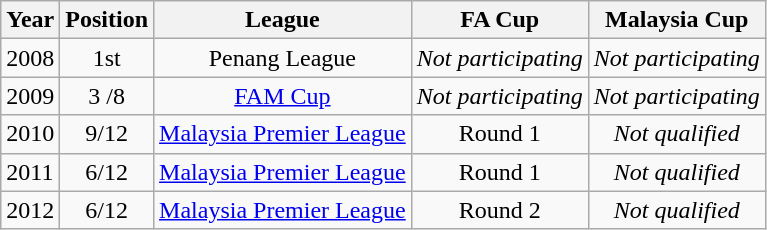<table class="wikitable float-right">
<tr>
<th>Year</th>
<th>Position</th>
<th>League</th>
<th>FA Cup</th>
<th>Malaysia Cup</th>
</tr>
<tr>
<td>2008</td>
<td valign="middle" align="center">1st</td>
<td valign="middle" align="center">Penang League</td>
<td valign="middle" align="center"><em>Not participating</em></td>
<td valign="middle" align="center"><em>Not participating</em></td>
</tr>
<tr>
<td>2009</td>
<td valign="middle" align="center">3 /8</td>
<td valign="middle" align="center"><a href='#'>FAM Cup</a></td>
<td valign="middle" align="center"><em>Not participating</em></td>
<td valign="middle" align="center"><em>Not participating</em></td>
</tr>
<tr>
<td>2010</td>
<td valign="middle" align="center">9/12</td>
<td valign="middle" align="center"><a href='#'>Malaysia Premier League</a></td>
<td valign="middle" align="center">Round 1</td>
<td valign="middle" align="center"><em>Not qualified</em></td>
</tr>
<tr>
<td>2011</td>
<td valign="middle" align="center">6/12</td>
<td valign="middle" align="center"><a href='#'>Malaysia Premier League</a></td>
<td valign="middle" align="center">Round 1</td>
<td valign="middle" align="center"><em>Not qualified</em></td>
</tr>
<tr>
<td>2012</td>
<td valign="middle" align="center">6/12</td>
<td valign="middle" align="center"><a href='#'>Malaysia Premier League</a></td>
<td valign="middle" align="center">Round 2</td>
<td valign="middle" align="center"><em>Not qualified</em></td>
</tr>
</table>
